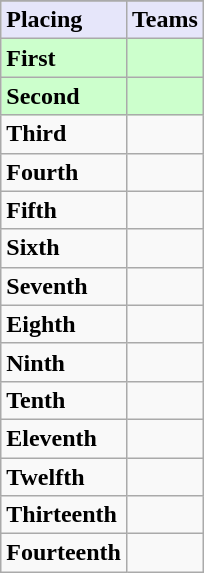<table class=wikitable>
<tr>
</tr>
<tr style="background: #E6E6FA;">
<td><strong>Placing</strong></td>
<td><strong>Teams</strong></td>
</tr>
<tr style="background: #ccffcc;">
<td><strong>First</strong></td>
<td><strong></strong></td>
</tr>
<tr style="background: #ccffcc;">
<td><strong>Second</strong></td>
<td><strong></strong></td>
</tr>
<tr>
<td><strong>Third</strong></td>
<td></td>
</tr>
<tr>
<td><strong>Fourth</strong></td>
<td></td>
</tr>
<tr>
<td><strong>Fifth</strong></td>
<td></td>
</tr>
<tr>
<td><strong>Sixth</strong></td>
<td></td>
</tr>
<tr>
<td><strong>Seventh</strong></td>
<td></td>
</tr>
<tr>
<td><strong>Eighth</strong></td>
<td></td>
</tr>
<tr>
<td><strong>Ninth</strong></td>
<td></td>
</tr>
<tr>
<td><strong>Tenth</strong></td>
<td></td>
</tr>
<tr>
<td><strong>Eleventh</strong></td>
<td></td>
</tr>
<tr>
<td><strong>Twelfth</strong></td>
<td></td>
</tr>
<tr>
<td><strong>Thirteenth</strong></td>
<td></td>
</tr>
<tr>
<td><strong>Fourteenth</strong></td>
<td></td>
</tr>
</table>
